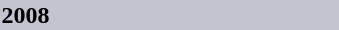<table class="collapsible">
<tr>
<th style="width:14em; background:#C4C3D0; text-align:left">2008</th>
</tr>
<tr>
<td colspan=2><br></td>
</tr>
</table>
